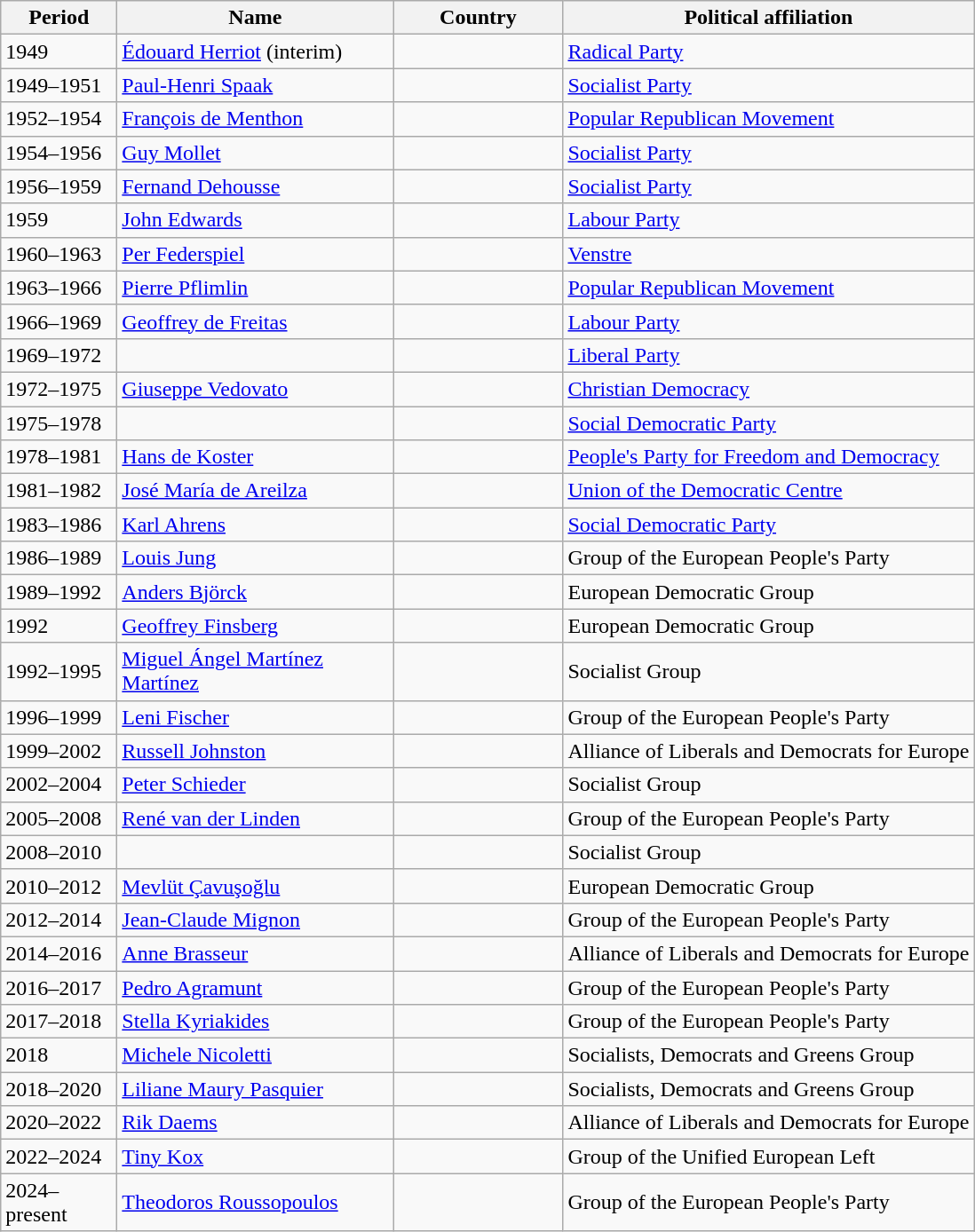<table class="wikitable sortable center">
<tr>
<th width="80">Period</th>
<th width="200">Name</th>
<th width="120">Country</th>
<th>Political affiliation</th>
</tr>
<tr>
<td>1949</td>
<td><a href='#'>Édouard Herriot</a> (interim)</td>
<td></td>
<td><a href='#'>Radical Party</a></td>
</tr>
<tr>
<td>1949–1951</td>
<td><a href='#'>Paul-Henri Spaak</a></td>
<td></td>
<td><a href='#'>Socialist Party</a></td>
</tr>
<tr>
<td>1952–1954</td>
<td><a href='#'>François de Menthon</a></td>
<td></td>
<td><a href='#'>Popular Republican Movement</a></td>
</tr>
<tr>
<td>1954–1956</td>
<td><a href='#'>Guy Mollet</a></td>
<td></td>
<td><a href='#'>Socialist Party</a></td>
</tr>
<tr>
<td>1956–1959</td>
<td><a href='#'>Fernand Dehousse</a></td>
<td></td>
<td><a href='#'>Socialist Party</a></td>
</tr>
<tr>
<td>1959</td>
<td><a href='#'>John Edwards</a></td>
<td></td>
<td><a href='#'>Labour Party</a></td>
</tr>
<tr>
<td>1960–1963</td>
<td><a href='#'>Per Federspiel</a></td>
<td></td>
<td><a href='#'>Venstre</a></td>
</tr>
<tr>
<td>1963–1966</td>
<td><a href='#'>Pierre Pflimlin</a></td>
<td></td>
<td><a href='#'>Popular Republican Movement</a></td>
</tr>
<tr>
<td>1966–1969</td>
<td><a href='#'>Geoffrey de Freitas</a></td>
<td></td>
<td><a href='#'>Labour Party</a></td>
</tr>
<tr>
<td>1969–1972</td>
<td></td>
<td></td>
<td><a href='#'>Liberal Party</a></td>
</tr>
<tr>
<td>1972–1975</td>
<td><a href='#'>Giuseppe Vedovato</a></td>
<td></td>
<td><a href='#'>Christian Democracy</a></td>
</tr>
<tr>
<td>1975–1978</td>
<td></td>
<td></td>
<td><a href='#'>Social Democratic Party</a></td>
</tr>
<tr>
<td>1978–1981</td>
<td><a href='#'>Hans de Koster</a></td>
<td></td>
<td><a href='#'>People's Party for Freedom and Democracy</a></td>
</tr>
<tr>
<td>1981–1982</td>
<td><a href='#'>José María de Areilza</a></td>
<td></td>
<td><a href='#'>Union of the Democratic Centre</a></td>
</tr>
<tr>
<td>1983–1986</td>
<td><a href='#'>Karl Ahrens</a></td>
<td></td>
<td><a href='#'>Social Democratic Party</a></td>
</tr>
<tr>
<td>1986–1989</td>
<td><a href='#'>Louis Jung</a></td>
<td></td>
<td>Group of the European People's Party</td>
</tr>
<tr>
<td>1989–1992</td>
<td><a href='#'>Anders Björck</a></td>
<td></td>
<td>European Democratic Group</td>
</tr>
<tr>
<td>1992</td>
<td><a href='#'>Geoffrey Finsberg</a></td>
<td></td>
<td>European Democratic Group</td>
</tr>
<tr>
<td>1992–1995</td>
<td><a href='#'>Miguel Ángel Martínez Martínez</a></td>
<td></td>
<td>Socialist Group</td>
</tr>
<tr>
<td>1996–1999</td>
<td><a href='#'>Leni Fischer</a></td>
<td></td>
<td>Group of the European People's Party</td>
</tr>
<tr>
<td>1999–2002</td>
<td><a href='#'>Russell Johnston</a></td>
<td></td>
<td>Alliance of Liberals and Democrats for Europe</td>
</tr>
<tr>
<td>2002–2004</td>
<td><a href='#'>Peter Schieder</a></td>
<td></td>
<td>Socialist Group</td>
</tr>
<tr>
<td>2005–2008</td>
<td><a href='#'>René van der Linden</a></td>
<td></td>
<td>Group of the European People's Party</td>
</tr>
<tr>
<td>2008–2010</td>
<td></td>
<td></td>
<td>Socialist Group</td>
</tr>
<tr>
<td>2010–2012</td>
<td><a href='#'>Mevlüt Çavuşoğlu</a></td>
<td></td>
<td>European Democratic Group</td>
</tr>
<tr>
<td>2012–2014</td>
<td><a href='#'>Jean-Claude Mignon</a></td>
<td></td>
<td>Group of the European People's Party</td>
</tr>
<tr>
<td>2014–2016</td>
<td><a href='#'>Anne Brasseur</a></td>
<td></td>
<td>Alliance of Liberals and Democrats for Europe</td>
</tr>
<tr>
<td>2016–2017</td>
<td><a href='#'>Pedro Agramunt</a></td>
<td></td>
<td>Group of the European People's Party</td>
</tr>
<tr>
<td>2017–2018</td>
<td><a href='#'>Stella Kyriakides</a></td>
<td></td>
<td>Group of the European People's Party</td>
</tr>
<tr>
<td>2018</td>
<td><a href='#'>Michele Nicoletti</a></td>
<td></td>
<td>Socialists, Democrats and Greens Group</td>
</tr>
<tr>
<td>2018–2020</td>
<td><a href='#'>Liliane Maury Pasquier</a></td>
<td></td>
<td>Socialists, Democrats and Greens Group</td>
</tr>
<tr>
<td>2020–2022</td>
<td><a href='#'>Rik Daems</a></td>
<td></td>
<td>Alliance of Liberals and Democrats for Europe</td>
</tr>
<tr>
<td>2022–2024</td>
<td><a href='#'>Tiny Kox</a></td>
<td></td>
<td>Group of the Unified European Left</td>
</tr>
<tr>
<td>2024–present</td>
<td><a href='#'>Theodoros Roussopoulos</a></td>
<td></td>
<td>Group of the European People's Party</td>
</tr>
</table>
